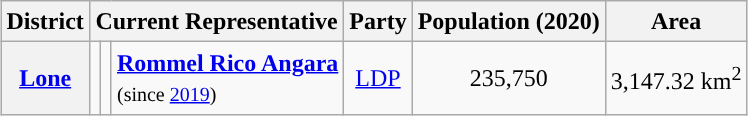<table class="wikitable sortable" style="margin: 1em auto; font-size:100%; line-height:20px; text-align:center">
<tr>
<th>District</th>
<th colspan="3">Current Representative</th>
<th>Party</th>
<th>Population (2020)</th>
<th>Area</th>
</tr>
<tr>
<th><a href='#'>Lone</a></th>
<td style="background:"></td>
<td></td>
<td style="text-align:left;"><strong><a href='#'>Rommel Rico Angara</a></strong><br><small>(since <a href='#'>2019</a>)</small></td>
<td><a href='#'>LDP</a></td>
<td>235,750</td>
<td>3,147.32 km<sup>2</sup></td>
</tr>
</table>
